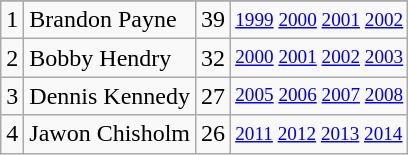<table class="wikitable">
<tr>
</tr>
<tr>
<td>1</td>
<td>Brandon Payne</td>
<td>39</td>
<td style="font-size:80%;"><a href='#'>1999</a> <a href='#'>2000</a> <a href='#'>2001</a> <a href='#'>2002</a></td>
</tr>
<tr>
<td>2</td>
<td>Bobby Hendry</td>
<td>32</td>
<td style="font-size:80%;"><a href='#'>2000</a> <a href='#'>2001</a> <a href='#'>2002</a> <a href='#'>2003</a></td>
</tr>
<tr>
<td>3</td>
<td>Dennis Kennedy</td>
<td>27</td>
<td style="font-size:80%;"><a href='#'>2005</a> <a href='#'>2006</a> <a href='#'>2007</a> <a href='#'>2008</a></td>
</tr>
<tr>
<td>4</td>
<td>Jawon Chisholm</td>
<td>26</td>
<td style="font-size:80%;"><a href='#'>2011</a> <a href='#'>2012</a> <a href='#'>2013</a> <a href='#'>2014</a></td>
</tr>
</table>
